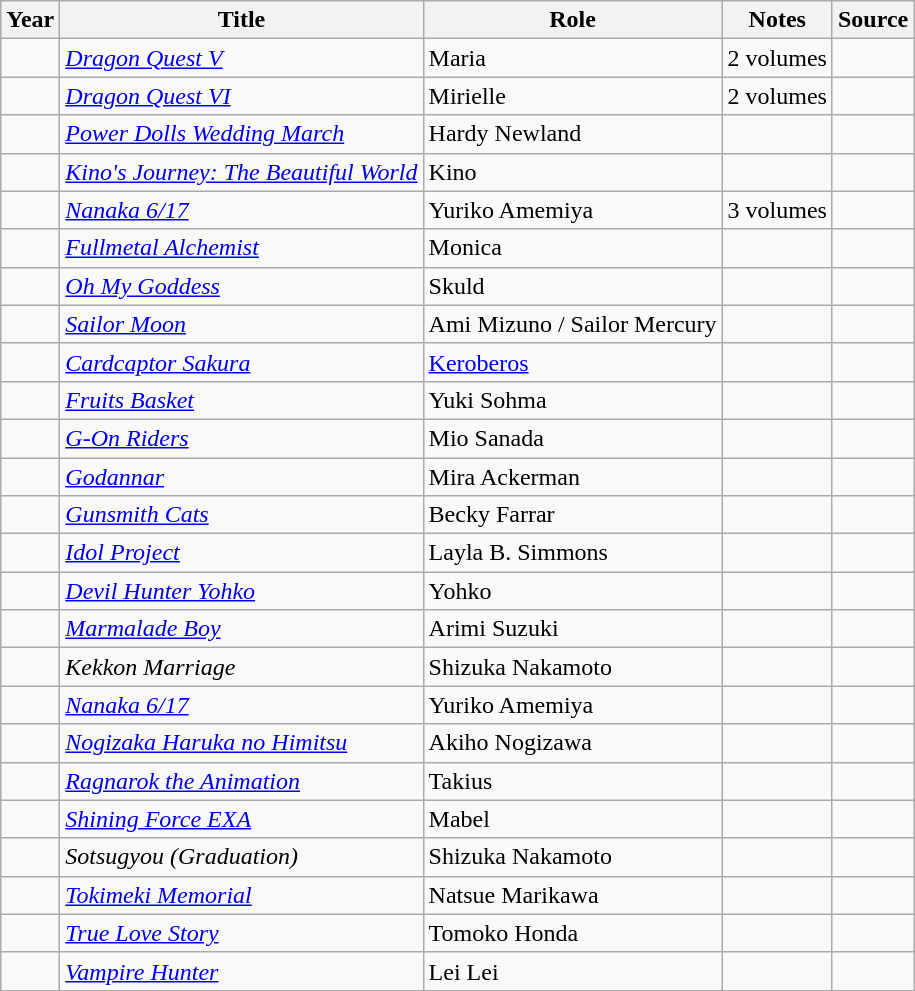<table class="wikitable sortable plainrowheaders">
<tr>
<th>Year</th>
<th>Title</th>
<th>Role</th>
<th class="unsortable">Notes</th>
<th class="unsortable">Source</th>
</tr>
<tr>
<td></td>
<td><em><a href='#'>Dragon Quest V</a></em></td>
<td>Maria</td>
<td>2 volumes</td>
<td></td>
</tr>
<tr>
<td></td>
<td><em><a href='#'>Dragon Quest VI</a></em></td>
<td>Mirielle</td>
<td>2 volumes</td>
<td></td>
</tr>
<tr>
<td></td>
<td><em><a href='#'>Power Dolls Wedding March</a></em></td>
<td>Hardy Newland</td>
<td></td>
<td></td>
</tr>
<tr>
<td></td>
<td><em><a href='#'>Kino's Journey: The Beautiful World</a></em></td>
<td>Kino</td>
<td></td>
<td></td>
</tr>
<tr>
<td></td>
<td><em><a href='#'>Nanaka 6/17</a></em></td>
<td>Yuriko Amemiya</td>
<td>3 volumes</td>
<td></td>
</tr>
<tr>
<td></td>
<td><em><a href='#'>Fullmetal Alchemist</a></em></td>
<td>Monica</td>
<td></td>
<td></td>
</tr>
<tr>
<td></td>
<td><em><a href='#'>Oh My Goddess</a></em></td>
<td>Skuld</td>
<td></td>
<td></td>
</tr>
<tr>
<td></td>
<td><em><a href='#'>Sailor Moon</a></em></td>
<td>Ami Mizuno / Sailor Mercury</td>
<td></td>
<td></td>
</tr>
<tr>
<td></td>
<td><em><a href='#'>Cardcaptor Sakura</a></em></td>
<td><a href='#'>Keroberos</a></td>
<td></td>
<td></td>
</tr>
<tr>
<td></td>
<td><em><a href='#'>Fruits Basket</a></em></td>
<td>Yuki Sohma</td>
<td></td>
<td></td>
</tr>
<tr>
<td></td>
<td><em><a href='#'>G-On Riders</a></em></td>
<td>Mio Sanada</td>
<td></td>
<td></td>
</tr>
<tr>
<td></td>
<td><em><a href='#'>Godannar</a></em></td>
<td>Mira Ackerman</td>
<td></td>
<td></td>
</tr>
<tr>
<td></td>
<td><em><a href='#'>Gunsmith Cats</a></em></td>
<td>Becky Farrar</td>
<td></td>
<td></td>
</tr>
<tr>
<td></td>
<td><em><a href='#'>Idol Project</a></em></td>
<td>Layla B. Simmons</td>
<td></td>
<td></td>
</tr>
<tr>
<td></td>
<td><em><a href='#'>Devil Hunter Yohko</a></em></td>
<td>Yohko</td>
<td></td>
<td></td>
</tr>
<tr>
<td></td>
<td><em><a href='#'>Marmalade Boy</a></em></td>
<td>Arimi Suzuki</td>
<td></td>
<td></td>
</tr>
<tr>
<td></td>
<td><em>Kekkon Marriage</em></td>
<td>Shizuka Nakamoto</td>
<td></td>
<td></td>
</tr>
<tr>
<td></td>
<td><em><a href='#'>Nanaka 6/17</a></em></td>
<td>Yuriko Amemiya</td>
<td></td>
<td></td>
</tr>
<tr>
<td></td>
<td><em><a href='#'>Nogizaka Haruka no Himitsu</a></em></td>
<td>Akiho Nogizawa</td>
<td></td>
<td></td>
</tr>
<tr>
<td></td>
<td><em><a href='#'>Ragnarok the Animation</a></em></td>
<td>Takius</td>
<td></td>
<td></td>
</tr>
<tr>
<td></td>
<td><em><a href='#'>Shining Force EXA</a></em></td>
<td>Mabel</td>
<td></td>
<td></td>
</tr>
<tr>
<td></td>
<td><em>Sotsugyou (Graduation)</em></td>
<td>Shizuka Nakamoto</td>
<td></td>
<td></td>
</tr>
<tr>
<td></td>
<td><em><a href='#'>Tokimeki Memorial</a></em></td>
<td>Natsue Marikawa</td>
<td></td>
<td></td>
</tr>
<tr>
<td></td>
<td><em><a href='#'>True Love Story</a></em></td>
<td>Tomoko Honda</td>
<td></td>
<td></td>
</tr>
<tr>
<td></td>
<td><em><a href='#'>Vampire Hunter</a></em></td>
<td>Lei Lei</td>
<td></td>
<td></td>
</tr>
<tr>
</tr>
</table>
